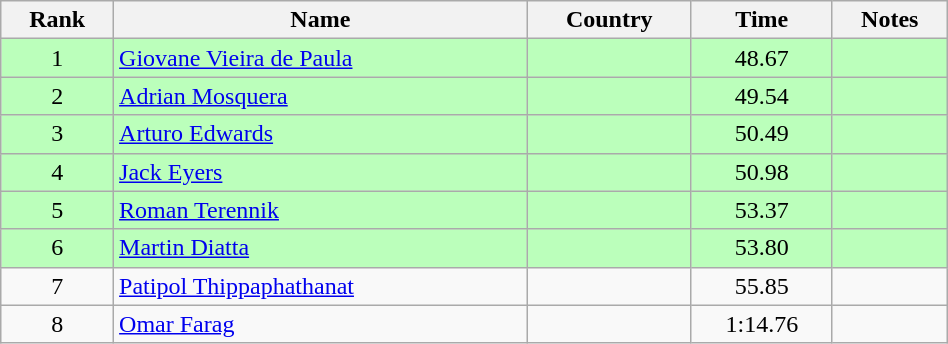<table class="wikitable" style="text-align:center;width: 50%">
<tr>
<th>Rank</th>
<th>Name</th>
<th>Country</th>
<th>Time</th>
<th>Notes</th>
</tr>
<tr bgcolor=bbffbb>
<td>1</td>
<td align="left"><a href='#'>Giovane Vieira de Paula</a></td>
<td align="left"></td>
<td>48.67</td>
<td></td>
</tr>
<tr bgcolor=bbffbb>
<td>2</td>
<td align="left"><a href='#'>Adrian Mosquera</a></td>
<td align="left"></td>
<td>49.54</td>
<td></td>
</tr>
<tr bgcolor=bbffbb>
<td>3</td>
<td align="left"><a href='#'>Arturo Edwards</a></td>
<td align="left"></td>
<td>50.49</td>
<td></td>
</tr>
<tr bgcolor=bbffbb>
<td>4</td>
<td align="left"><a href='#'>Jack Eyers</a></td>
<td align="left"></td>
<td>50.98</td>
<td></td>
</tr>
<tr bgcolor=bbffbb>
<td>5</td>
<td align="left"><a href='#'>Roman Terennik</a></td>
<td align="left"></td>
<td>53.37</td>
<td></td>
</tr>
<tr bgcolor=bbffbb>
<td>6</td>
<td align="left"><a href='#'>Martin Diatta</a></td>
<td align="left"></td>
<td>53.80</td>
<td></td>
</tr>
<tr>
<td>7</td>
<td align="left"><a href='#'>Patipol Thippaphathanat</a></td>
<td align="left"></td>
<td>55.85</td>
<td></td>
</tr>
<tr>
<td>8</td>
<td align="left"><a href='#'>Omar Farag</a></td>
<td align="left"></td>
<td>1:14.76</td>
<td></td>
</tr>
</table>
